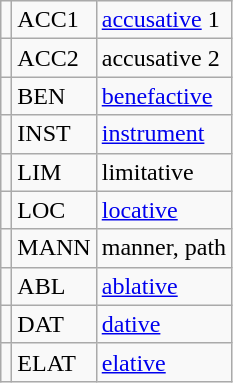<table class="wikitable">
<tr>
<td></td>
<td>ACC1</td>
<td><a href='#'>accusative</a> 1</td>
</tr>
<tr>
<td></td>
<td>ACC2</td>
<td>accusative 2</td>
</tr>
<tr>
<td></td>
<td>BEN</td>
<td><a href='#'>benefactive</a></td>
</tr>
<tr>
<td></td>
<td>INST</td>
<td><a href='#'>instrument</a></td>
</tr>
<tr>
<td></td>
<td>LIM</td>
<td>limitative</td>
</tr>
<tr>
<td></td>
<td>LOC</td>
<td><a href='#'>locative</a></td>
</tr>
<tr>
<td></td>
<td>MANN</td>
<td>manner, path</td>
</tr>
<tr>
<td></td>
<td>ABL</td>
<td><a href='#'>ablative</a></td>
</tr>
<tr>
<td></td>
<td>DAT</td>
<td><a href='#'>dative</a></td>
</tr>
<tr>
<td></td>
<td>ELAT</td>
<td><a href='#'>elative</a></td>
</tr>
</table>
